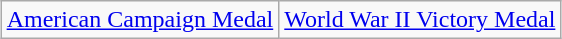<table class="wikitable" style="margin:1em auto; text-align:center;">
<tr>
<td><a href='#'>American Campaign Medal</a></td>
<td><a href='#'>World War II Victory Medal</a></td>
</tr>
</table>
